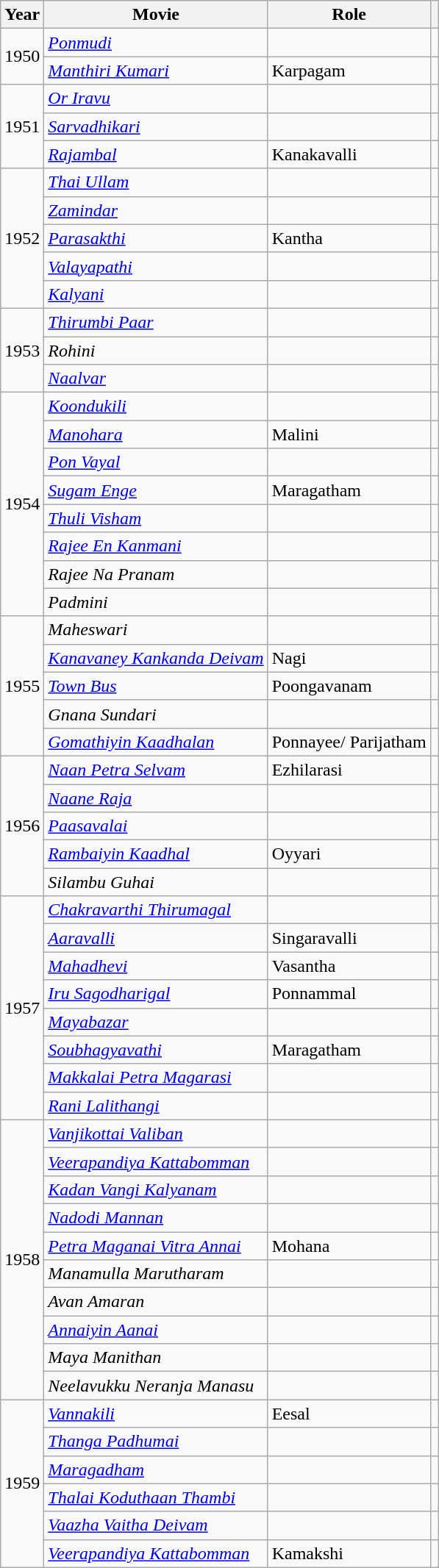<table class="wikitable">
<tr>
<th>Year</th>
<th>Movie</th>
<th>Role</th>
<th class="unsortable"></th>
</tr>
<tr>
<td rowspan="2">1950</td>
<td><em><a href='#'>Ponmudi</a></em></td>
<td></td>
<td></td>
</tr>
<tr>
<td><em><a href='#'>Manthiri Kumari</a></em></td>
<td>Karpagam</td>
<td></td>
</tr>
<tr>
<td rowspan="3">1951</td>
<td><em><a href='#'>Or Iravu</a></em></td>
<td></td>
<td></td>
</tr>
<tr>
<td><em><a href='#'>Sarvadhikari</a></em></td>
<td></td>
<td></td>
</tr>
<tr>
<td><em><a href='#'>Rajambal</a></em></td>
<td>Kanakavalli</td>
<td></td>
</tr>
<tr>
<td rowspan="5">1952</td>
<td><em><a href='#'>Thai Ullam</a></em></td>
<td></td>
<td></td>
</tr>
<tr>
<td><em><a href='#'>Zamindar</a></em></td>
<td></td>
<td></td>
</tr>
<tr>
<td><em><a href='#'>Parasakthi</a></em></td>
<td>Kantha</td>
<td></td>
</tr>
<tr>
<td><em><a href='#'>Valayapathi</a></em></td>
<td></td>
<td></td>
</tr>
<tr>
<td><em><a href='#'>Kalyani</a></em></td>
<td></td>
<td></td>
</tr>
<tr>
<td rowspan="3">1953</td>
<td><em><a href='#'>Thirumbi Paar</a></em></td>
<td></td>
<td></td>
</tr>
<tr>
<td><em>Rohini</em></td>
<td></td>
<td></td>
</tr>
<tr>
<td><em><a href='#'>Naalvar</a></em></td>
<td></td>
<td></td>
</tr>
<tr>
<td rowspan="8">1954</td>
<td><em><a href='#'>Koondukili</a></em></td>
<td></td>
<td></td>
</tr>
<tr>
<td><em><a href='#'>Manohara</a></em></td>
<td>Malini</td>
<td></td>
</tr>
<tr>
<td><em><a href='#'>Pon Vayal</a></em></td>
<td></td>
<td></td>
</tr>
<tr>
<td><em><a href='#'>Sugam Enge</a></em></td>
<td>Maragatham</td>
<td></td>
</tr>
<tr>
<td><em><a href='#'>Thuli Visham</a></em></td>
<td></td>
<td></td>
</tr>
<tr>
<td><em><a href='#'>Rajee En Kanmani</a></em></td>
<td></td>
<td></td>
</tr>
<tr>
<td><em>Rajee Na Pranam</em></td>
<td></td>
<td></td>
</tr>
<tr>
<td><em>Padmini</em></td>
<td></td>
<td></td>
</tr>
<tr>
<td rowspan="5">1955</td>
<td><em>Maheswari</em></td>
<td></td>
<td></td>
</tr>
<tr>
<td><em><a href='#'>Kanavaney Kankanda Deivam</a></em></td>
<td>Nagi</td>
<td></td>
</tr>
<tr>
<td><em><a href='#'>Town Bus</a></em></td>
<td>Poongavanam</td>
<td></td>
</tr>
<tr>
<td><em>Gnana Sundari</em></td>
<td></td>
<td></td>
</tr>
<tr>
<td><em><a href='#'>Gomathiyin Kaadhalan</a></em></td>
<td>Ponnayee/ Parijatham</td>
<td></td>
</tr>
<tr>
<td rowspan="5">1956</td>
<td><em><a href='#'>Naan Petra Selvam</a></em></td>
<td>Ezhilarasi</td>
<td></td>
</tr>
<tr>
<td><em><a href='#'>Naane Raja</a></em></td>
<td></td>
<td></td>
</tr>
<tr>
<td><em><a href='#'>Paasavalai</a></em></td>
<td></td>
<td></td>
</tr>
<tr>
<td><em><a href='#'>Rambaiyin Kaadhal</a></em></td>
<td>Oyyari</td>
<td></td>
</tr>
<tr>
<td><em>Silambu Guhai</em></td>
<td></td>
<td></td>
</tr>
<tr>
<td rowspan="8">1957</td>
<td><em><a href='#'>Chakravarthi Thirumagal</a></em></td>
<td></td>
<td></td>
</tr>
<tr>
<td><em><a href='#'>Aaravalli</a></em></td>
<td>Singaravalli</td>
<td></td>
</tr>
<tr>
<td><em><a href='#'>Mahadhevi</a></em></td>
<td>Vasantha</td>
<td></td>
</tr>
<tr>
<td><em><a href='#'>Iru Sagodharigal</a></em></td>
<td>Ponnammal</td>
<td></td>
</tr>
<tr>
<td><em><a href='#'>Mayabazar</a></em></td>
<td></td>
<td></td>
</tr>
<tr>
<td><em><a href='#'>Soubhagyavathi</a></em></td>
<td>Maragatham</td>
<td></td>
</tr>
<tr>
<td><em><a href='#'>Makkalai Petra Magarasi</a></em></td>
<td></td>
<td></td>
</tr>
<tr>
<td><em><a href='#'>Rani Lalithangi</a></em></td>
<td></td>
<td></td>
</tr>
<tr>
<td rowspan="10">1958</td>
<td><em><a href='#'>Vanjikottai Valiban</a></em></td>
<td></td>
<td></td>
</tr>
<tr>
<td><em><a href='#'>Veerapandiya Kattabomman</a></em></td>
<td></td>
<td></td>
</tr>
<tr>
<td><em><a href='#'>Kadan Vangi Kalyanam</a></em></td>
<td></td>
<td></td>
</tr>
<tr>
<td><em><a href='#'>Nadodi Mannan</a></em></td>
<td></td>
<td></td>
</tr>
<tr>
<td><em><a href='#'>Petra Maganai Vitra Annai</a></em></td>
<td>Mohana</td>
<td></td>
</tr>
<tr>
<td><em>Manamulla Marutharam</em></td>
<td></td>
<td></td>
</tr>
<tr>
<td><em>Avan Amaran</em></td>
<td></td>
<td></td>
</tr>
<tr>
<td><em><a href='#'>Annaiyin Aanai</a></em></td>
<td></td>
<td></td>
</tr>
<tr>
<td><em>Maya Manithan</em></td>
<td></td>
<td></td>
</tr>
<tr>
<td><em>Neelavukku Neranja Manasu</em></td>
<td></td>
<td></td>
</tr>
<tr>
<td rowspan="6">1959</td>
<td><em><a href='#'>Vannakili</a></em></td>
<td>Eesal</td>
<td></td>
</tr>
<tr>
<td><em><a href='#'>Thanga Padhumai</a></em></td>
<td></td>
<td></td>
</tr>
<tr>
<td><em><a href='#'>Maragadham</a></em></td>
<td></td>
<td></td>
</tr>
<tr>
<td><em><a href='#'>Thalai Koduthaan Thambi</a></em></td>
<td></td>
<td></td>
</tr>
<tr>
<td><em><a href='#'>Vaazha Vaitha Deivam</a></em></td>
<td></td>
<td></td>
</tr>
<tr>
<td><em><a href='#'>Veerapandiya Kattabomman</a></em></td>
<td>Kamakshi</td>
<td></td>
</tr>
</table>
